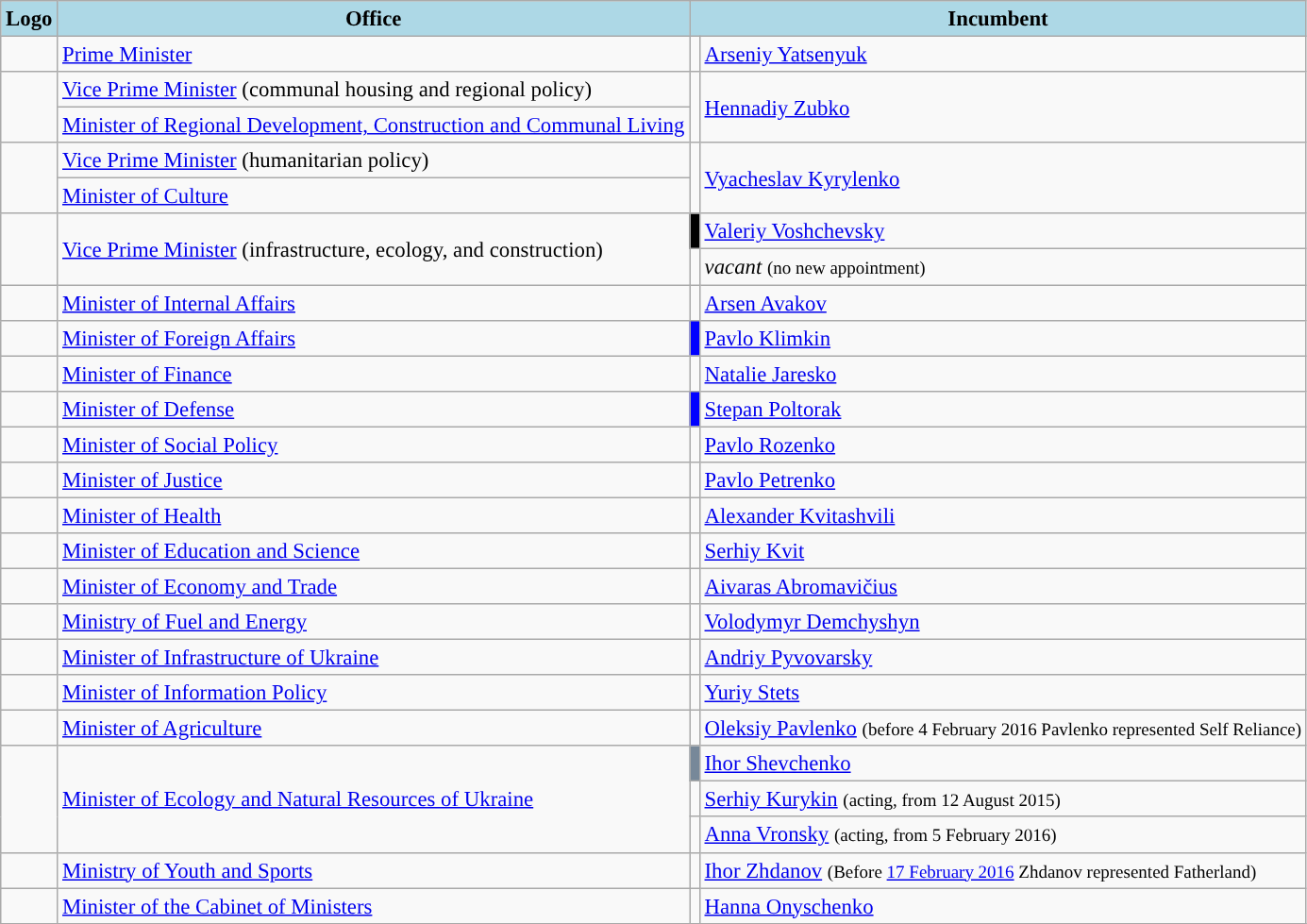<table class="wikitable" style="font-size: 95%;">
<tr>
<th colspan=1 style="background-color:#ADD8E6">Logo</th>
<th colspan=1 style="background-color:#ADD8E6">Office</th>
<th colspan=2 style="background-color:#ADD8E6">Incumbent</th>
</tr>
<tr>
<td></td>
<td><a href='#'>Prime Minister</a></td>
<td style="background:"></td>
<td><a href='#'>Arseniy Yatsenyuk</a></td>
</tr>
<tr>
<td rowspan=2></td>
<td><a href='#'>Vice Prime Minister</a> (communal housing and regional policy)</td>
<td rowspan=2; style="background:"></td>
<td rowspan=2><a href='#'>Hennadiy Zubko</a></td>
</tr>
<tr>
<td><a href='#'>Minister of Regional Development, Construction and Communal Living</a></td>
</tr>
<tr>
<td rowspan=2></td>
<td><a href='#'>Vice Prime Minister</a> (humanitarian policy)</td>
<td rowspan=2; style="background:"></td>
<td rowspan=2><a href='#'>Vyacheslav Kyrylenko</a></td>
</tr>
<tr>
<td><a href='#'>Minister of Culture</a></td>
</tr>
<tr>
<td rowspan=2></td>
<td rowspan=2><a href='#'>Vice Prime Minister</a> (infrastructure, ecology, and construction)</td>
<td style= "background:black"></td>
<td><a href='#'>Valeriy Voshchevsky</a> </td>
</tr>
<tr>
<td></td>
<td><em>vacant</em> <small>(no new appointment)</small></td>
</tr>
<tr>
<td></td>
<td><a href='#'>Minister of Internal Affairs</a></td>
<td style="background:"></td>
<td><a href='#'>Arsen Avakov</a></td>
</tr>
<tr>
<td></td>
<td><a href='#'>Minister of Foreign Affairs</a></td>
<td style="background:blue"></td>
<td><a href='#'>Pavlo Klimkin</a></td>
</tr>
<tr>
<td></td>
<td><a href='#'>Minister of Finance</a></td>
<td style="background:"></td>
<td><a href='#'>Natalie Jaresko</a></td>
</tr>
<tr>
<td></td>
<td><a href='#'>Minister of Defense</a></td>
<td style="background:blue"></td>
<td><a href='#'>Stepan Poltorak</a></td>
</tr>
<tr>
<td></td>
<td><a href='#'>Minister of Social Policy</a></td>
<td style="background:"></td>
<td><a href='#'>Pavlo Rozenko</a></td>
</tr>
<tr>
<td></td>
<td><a href='#'>Minister of Justice</a></td>
<td style="background:"></td>
<td><a href='#'>Pavlo Petrenko</a></td>
</tr>
<tr>
<td></td>
<td><a href='#'>Minister of Health</a></td>
<td style="background:"></td>
<td><a href='#'>Alexander Kvitashvili</a></td>
</tr>
<tr>
<td></td>
<td><a href='#'>Minister of Education and Science</a></td>
<td style="background:"></td>
<td><a href='#'>Serhiy Kvit</a></td>
</tr>
<tr>
<td></td>
<td><a href='#'>Minister of Economy and Trade</a></td>
<td style="background:"></td>
<td><a href='#'>Aivaras Abromavičius</a></td>
</tr>
<tr>
<td></td>
<td><a href='#'>Ministry of Fuel and Energy</a></td>
<td style="background:"></td>
<td><a href='#'>Volodymyr Demchyshyn</a></td>
</tr>
<tr>
<td></td>
<td><a href='#'>Minister of Infrastructure of Ukraine</a></td>
<td style="background:"></td>
<td><a href='#'>Andriy Pyvovarsky</a></td>
</tr>
<tr>
<td></td>
<td><a href='#'>Minister of Information Policy</a></td>
<td style="background:"></td>
<td><a href='#'>Yuriy Stets</a></td>
</tr>
<tr>
<td></td>
<td><a href='#'>Minister of Agriculture</a></td>
<td style=></td>
<td><a href='#'>Oleksiy Pavlenko</a> <small>(before 4 February 2016 Pavlenko represented Self Reliance)</small></td>
</tr>
<tr>
<td rowspan=3></td>
<td rowspan=3><a href='#'>Minister of Ecology and Natural Resources of Ukraine</a></td>
<td style= "background:LightSlateGray"></td>
<td><a href='#'>Ihor Shevchenko</a> </td>
</tr>
<tr>
<td></td>
<td><a href='#'>Serhiy Kurykin</a> <small>(acting, from 12 August 2015)</small></td>
</tr>
<tr>
<td></td>
<td><a href='#'>Anna Vronsky</a> <small>(acting, from 5 February 2016)</small></td>
</tr>
<tr>
<td></td>
<td><a href='#'>Ministry of Youth and Sports</a></td>
<td style=></td>
<td><a href='#'>Ihor Zhdanov</a> <small>(Before <a href='#'>17 February 2016</a> Zhdanov represented Fatherland)</small></td>
</tr>
<tr>
<td></td>
<td><a href='#'>Minister of the Cabinet of Ministers</a></td>
<td style="background:"></td>
<td><a href='#'>Hanna Onyschenko</a></td>
</tr>
<tr>
</tr>
</table>
